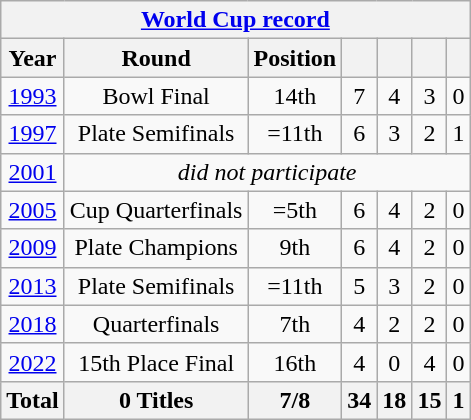<table class="wikitable" style="text-align: center;">
<tr>
<th colspan=10><a href='#'>World Cup record</a></th>
</tr>
<tr>
<th>Year</th>
<th>Round</th>
<th>Position</th>
<th></th>
<th></th>
<th></th>
<th></th>
</tr>
<tr>
<td> <a href='#'>1993</a></td>
<td>Bowl Final</td>
<td>14th</td>
<td>7</td>
<td>4</td>
<td>3</td>
<td>0</td>
</tr>
<tr>
<td><a href='#'>1997</a></td>
<td>Plate Semifinals</td>
<td>=11th</td>
<td>6</td>
<td>3</td>
<td>2</td>
<td>1</td>
</tr>
<tr>
<td> <a href='#'>2001</a></td>
<td colspan="6" rowspan=1><em>did not participate</em></td>
</tr>
<tr>
<td> <a href='#'>2005</a></td>
<td>Cup Quarterfinals</td>
<td>=5th</td>
<td>6</td>
<td>4</td>
<td>2</td>
<td>0</td>
</tr>
<tr>
<td> <a href='#'>2009</a></td>
<td>Plate Champions</td>
<td>9th</td>
<td>6</td>
<td>4</td>
<td>2</td>
<td>0</td>
</tr>
<tr>
<td> <a href='#'>2013</a></td>
<td>Plate Semifinals</td>
<td>=11th</td>
<td>5</td>
<td>3</td>
<td>2</td>
<td>0</td>
</tr>
<tr>
<td> <a href='#'>2018</a></td>
<td>Quarterfinals</td>
<td>7th</td>
<td>4</td>
<td>2</td>
<td>2</td>
<td>0</td>
</tr>
<tr>
<td> <a href='#'>2022</a></td>
<td>15th Place Final</td>
<td>16th</td>
<td>4</td>
<td>0</td>
<td>4</td>
<td>0</td>
</tr>
<tr>
<th>Total</th>
<th>0 Titles</th>
<th>7/8</th>
<th>34</th>
<th>18</th>
<th>15</th>
<th>1</th>
</tr>
</table>
